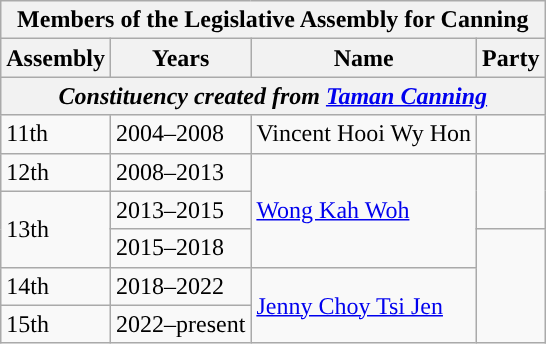<table class="wikitable">
<tr>
<th colspan="4">Members of the Legislative Assembly for Canning</th>
</tr>
<tr>
<th>Assembly</th>
<th>Years</th>
<th>Name</th>
<th>Party</th>
</tr>
<tr>
<th colspan="4"><em>Constituency created from <a href='#'>Taman Canning</a></em></th>
</tr>
<tr>
<td>11th</td>
<td>2004–2008</td>
<td>Vincent Hooi Wy Hon</td>
<td></td>
</tr>
<tr>
<td>12th</td>
<td>2008–2013</td>
<td rowspan=3><a href='#'>Wong Kah Woh</a></td>
<td rowspan=2></td>
</tr>
<tr>
<td rowspan=2>13th</td>
<td>2013–2015</td>
</tr>
<tr>
<td>2015–2018</td>
<td rowspan=3></td>
</tr>
<tr>
<td>14th</td>
<td>2018–2022</td>
<td rowspan=2><a href='#'>Jenny Choy Tsi Jen</a></td>
</tr>
<tr>
<td>15th</td>
<td>2022–present</td>
</tr>
</table>
